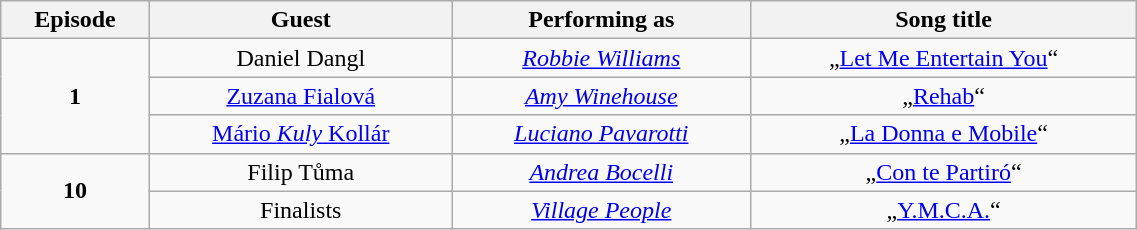<table class="wikitable"; style="width:60%; text-align:center;">
<tr>
<th>Episode</th>
<th>Guest</th>
<th>Performing as</th>
<th>Song title</th>
</tr>
<tr>
<td rowspan="3"><strong>1</strong></td>
<td>Daniel Dangl</td>
<td><em><a href='#'>Robbie Williams</a></em></td>
<td>„<a href='#'>Let Me Entertain You</a>“</td>
</tr>
<tr>
<td><a href='#'>Zuzana Fialová</a></td>
<td><em><a href='#'>Amy Winehouse</a></em></td>
<td>„<a href='#'>Rehab</a>“</td>
</tr>
<tr>
<td><a href='#'>Mário <em>Kuly</em> Kollár</a></td>
<td><em><a href='#'>Luciano Pavarotti</a></em></td>
<td>„<a href='#'>La Donna e Mobile</a>“</td>
</tr>
<tr>
<td rowspan="2"><strong>10</strong></td>
<td>Filip Tůma</td>
<td><em><a href='#'>Andrea Bocelli</a></em></td>
<td>„<a href='#'>Con te Partiró</a>“</td>
</tr>
<tr>
<td>Finalists</td>
<td><em><a href='#'>Village People</a></em></td>
<td>„<a href='#'>Y.M.C.A.</a>“</td>
</tr>
</table>
